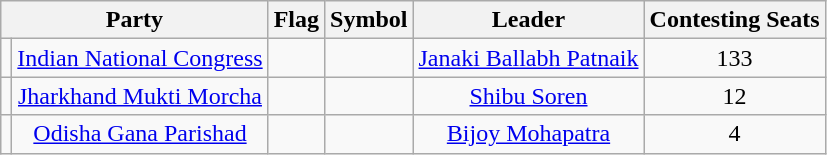<table class="wikitable" style="text-align:center;">
<tr>
<th colspan="2">Party</th>
<th>Flag</th>
<th>Symbol</th>
<th>Leader</th>
<th>Contesting Seats</th>
</tr>
<tr>
<td></td>
<td><a href='#'>Indian National Congress</a></td>
<td></td>
<td></td>
<td><a href='#'>Janaki Ballabh Patnaik</a></td>
<td>133</td>
</tr>
<tr>
<td></td>
<td><a href='#'>Jharkhand Mukti Morcha</a></td>
<td></td>
<td></td>
<td><a href='#'>Shibu Soren</a></td>
<td>12</td>
</tr>
<tr>
<td></td>
<td><a href='#'>Odisha Gana Parishad</a></td>
<td></td>
<td></td>
<td><a href='#'>Bijoy Mohapatra</a></td>
<td>4</td>
</tr>
</table>
